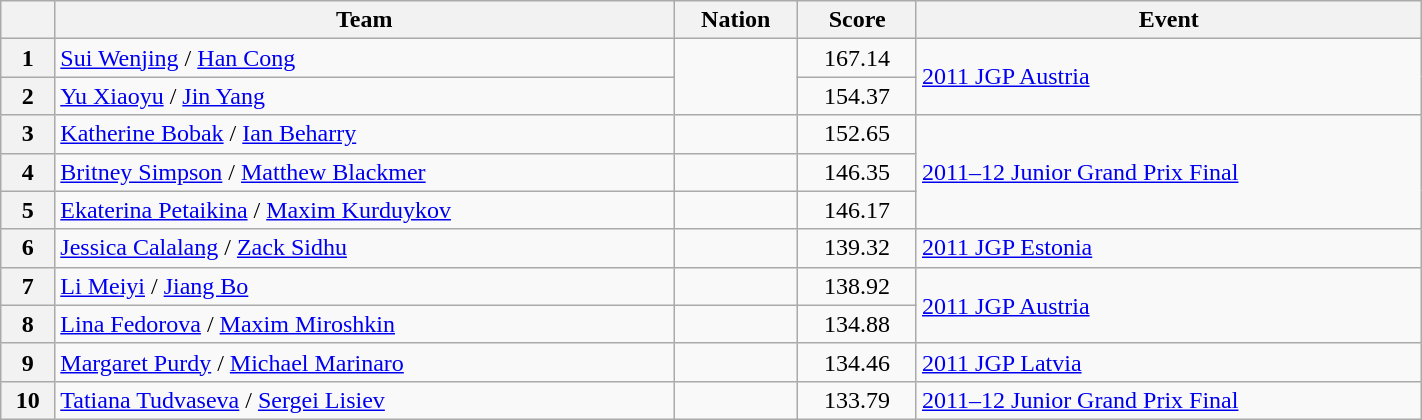<table class="wikitable sortable" style="text-align:left; width:75%">
<tr>
<th scope="col"></th>
<th scope="col">Team</th>
<th scope="col">Nation</th>
<th scope="col">Score</th>
<th scope="col">Event</th>
</tr>
<tr>
<th scope="row">1</th>
<td><a href='#'>Sui Wenjing</a> / <a href='#'>Han Cong</a></td>
<td rowspan="2"></td>
<td align="center">167.14</td>
<td rowspan="2"><a href='#'>2011 JGP Austria</a></td>
</tr>
<tr>
<th scope="row">2</th>
<td><a href='#'>Yu Xiaoyu</a> / <a href='#'>Jin Yang</a></td>
<td align="center">154.37</td>
</tr>
<tr>
<th scope="row">3</th>
<td><a href='#'>Katherine Bobak</a> / <a href='#'>Ian Beharry</a></td>
<td></td>
<td align="center">152.65</td>
<td rowspan="3"><a href='#'>2011–12 Junior Grand Prix Final</a></td>
</tr>
<tr>
<th scope="row">4</th>
<td><a href='#'>Britney Simpson</a> / <a href='#'>Matthew Blackmer</a></td>
<td></td>
<td align="center">146.35</td>
</tr>
<tr>
<th scope="row">5</th>
<td><a href='#'>Ekaterina Petaikina</a> / <a href='#'>Maxim Kurduykov</a></td>
<td></td>
<td align="center">146.17</td>
</tr>
<tr>
<th scope="row">6</th>
<td><a href='#'>Jessica Calalang</a> / <a href='#'>Zack Sidhu</a></td>
<td></td>
<td align="center">139.32</td>
<td><a href='#'>2011 JGP Estonia</a></td>
</tr>
<tr>
<th scope="row">7</th>
<td><a href='#'>Li Meiyi</a> / <a href='#'>Jiang Bo</a></td>
<td></td>
<td align="center">138.92</td>
<td rowspan="2"><a href='#'>2011 JGP Austria</a></td>
</tr>
<tr>
<th scope="row">8</th>
<td><a href='#'>Lina Fedorova</a> / <a href='#'>Maxim Miroshkin</a></td>
<td></td>
<td align="center">134.88</td>
</tr>
<tr>
<th scope="row">9</th>
<td><a href='#'>Margaret Purdy</a> / <a href='#'>Michael Marinaro</a></td>
<td></td>
<td align="center">134.46</td>
<td><a href='#'>2011 JGP Latvia</a></td>
</tr>
<tr>
<th scope="row">10</th>
<td><a href='#'>Tatiana Tudvaseva</a> / <a href='#'>Sergei Lisiev</a></td>
<td></td>
<td align="center">133.79</td>
<td><a href='#'>2011–12 Junior Grand Prix Final</a></td>
</tr>
</table>
